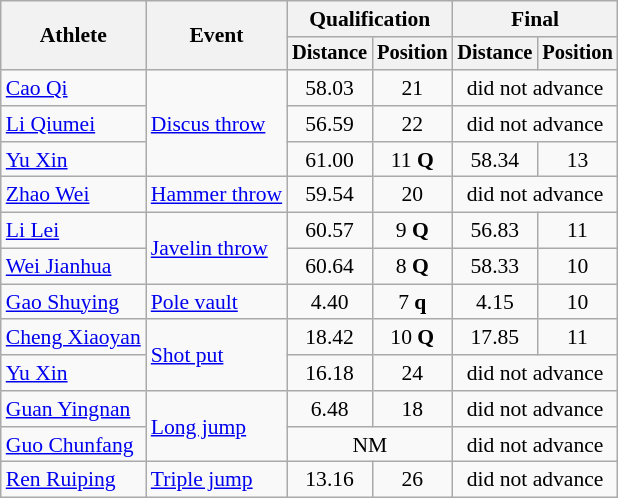<table class=wikitable style="font-size:90%">
<tr>
<th rowspan="2">Athlete</th>
<th rowspan="2">Event</th>
<th colspan="2">Qualification</th>
<th colspan="2">Final</th>
</tr>
<tr style="font-size:95%">
<th>Distance</th>
<th>Position</th>
<th>Distance</th>
<th>Position</th>
</tr>
<tr>
<td align=left><a href='#'>Cao Qi</a></td>
<td align=left rowspan=3><a href='#'>Discus throw</a></td>
<td align=center>58.03</td>
<td align=center>21</td>
<td align=center colspan=2>did not advance</td>
</tr>
<tr>
<td align=left><a href='#'>Li Qiumei</a></td>
<td align=center>56.59</td>
<td align=center>22</td>
<td align=center colspan=2>did not advance</td>
</tr>
<tr>
<td align=left><a href='#'>Yu Xin</a></td>
<td align=center>61.00</td>
<td align=center>11 <strong>Q</strong></td>
<td align=center>58.34</td>
<td align=center>13</td>
</tr>
<tr>
<td align=left><a href='#'>Zhao Wei</a></td>
<td align=left><a href='#'>Hammer throw</a></td>
<td align=center>59.54</td>
<td align=center>20</td>
<td align=center colspan=2>did not advance</td>
</tr>
<tr>
<td align=left><a href='#'>Li Lei</a></td>
<td align=left rowspan=2><a href='#'>Javelin throw</a></td>
<td align=center>60.57</td>
<td align=center>9 <strong>Q</strong></td>
<td align=center>56.83</td>
<td align=center>11</td>
</tr>
<tr>
<td align=left><a href='#'>Wei Jianhua</a></td>
<td align=center>60.64</td>
<td align=center>8 <strong>Q</strong></td>
<td align=center>58.33</td>
<td align=center>10</td>
</tr>
<tr>
<td align=left><a href='#'>Gao Shuying</a></td>
<td align=left><a href='#'>Pole vault</a></td>
<td align=center>4.40</td>
<td align=center>7 <strong>q</strong></td>
<td align=center>4.15</td>
<td align=center>10</td>
</tr>
<tr>
<td align=left><a href='#'>Cheng Xiaoyan</a></td>
<td align=left rowspan=2><a href='#'>Shot put</a></td>
<td align=center>18.42</td>
<td align=center>10 <strong>Q</strong></td>
<td align=center>17.85</td>
<td align=center>11</td>
</tr>
<tr>
<td align=left><a href='#'>Yu Xin</a></td>
<td align=center>16.18</td>
<td align=center>24</td>
<td align=center colspan=2>did not advance</td>
</tr>
<tr>
<td align=left><a href='#'>Guan Yingnan</a></td>
<td align=left rowspan=2><a href='#'>Long jump</a></td>
<td align=center>6.48</td>
<td align=center>18</td>
<td align=center colspan=2>did not advance</td>
</tr>
<tr>
<td align=left><a href='#'>Guo Chunfang</a></td>
<td align=center colspan=2>NM</td>
<td align=center colspan=2>did not advance</td>
</tr>
<tr>
<td align=left><a href='#'>Ren Ruiping</a></td>
<td align=left><a href='#'>Triple jump</a></td>
<td align=center>13.16</td>
<td align=center>26</td>
<td align=center colspan=2>did not advance</td>
</tr>
</table>
